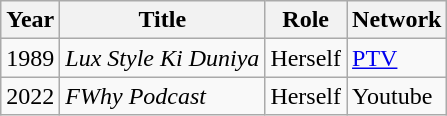<table class="wikitable sortable plainrowheaders">
<tr style="text-align:center;">
<th scope="col">Year</th>
<th scope="col">Title</th>
<th scope="col">Role</th>
<th scope="col">Network</th>
</tr>
<tr>
<td>1989</td>
<td><em>Lux Style Ki Duniya</em></td>
<td>Herself</td>
<td><a href='#'>PTV</a></td>
</tr>
<tr>
<td>2022</td>
<td><em>FWhy Podcast</em></td>
<td>Herself</td>
<td>Youtube</td>
</tr>
</table>
